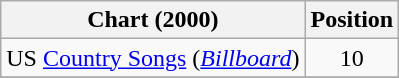<table class="wikitable sortable">
<tr>
<th scope="col">Chart (2000)</th>
<th scope="col">Position</th>
</tr>
<tr>
<td>US <a href='#'>Country Songs</a> (<em><a href='#'>Billboard</a></em>)</td>
<td align="center">10</td>
</tr>
<tr>
</tr>
</table>
